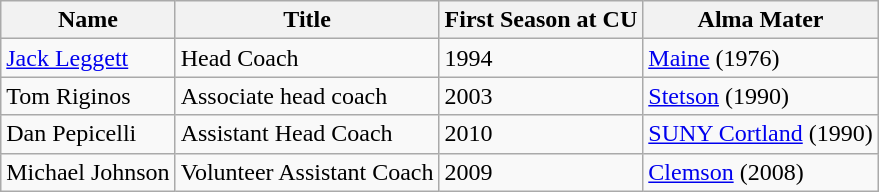<table class="wikitable">
<tr>
<th>Name</th>
<th>Title</th>
<th>First Season at CU</th>
<th>Alma Mater</th>
</tr>
<tr>
<td><a href='#'>Jack Leggett</a></td>
<td>Head Coach</td>
<td>1994</td>
<td><a href='#'>Maine</a> (1976)</td>
</tr>
<tr>
<td>Tom Riginos</td>
<td>Associate head coach</td>
<td>2003</td>
<td><a href='#'>Stetson</a> (1990)</td>
</tr>
<tr>
<td>Dan Pepicelli</td>
<td>Assistant Head Coach</td>
<td>2010</td>
<td><a href='#'>SUNY Cortland</a> (1990)</td>
</tr>
<tr>
<td>Michael Johnson</td>
<td>Volunteer Assistant Coach</td>
<td>2009</td>
<td><a href='#'>Clemson</a> (2008)</td>
</tr>
</table>
